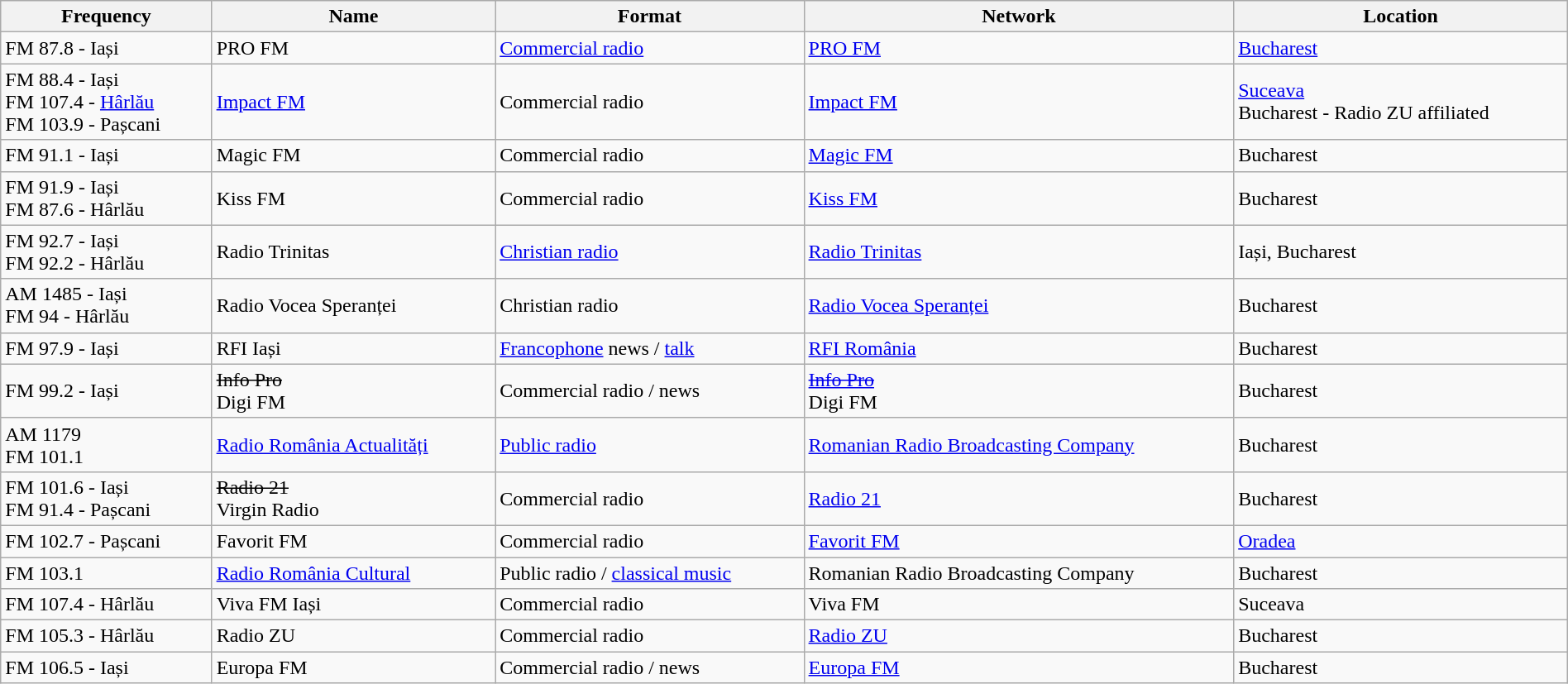<table class="wikitable sortable" width="100%">
<tr>
<th>Frequency</th>
<th>Name</th>
<th>Format</th>
<th>Network</th>
<th>Location</th>
</tr>
<tr>
<td>FM 87.8 - Iași</td>
<td>PRO FM</td>
<td><a href='#'>Commercial radio</a></td>
<td><a href='#'>PRO FM</a></td>
<td><a href='#'>Bucharest</a></td>
</tr>
<tr>
<td>FM 88.4 - Iași<br>FM 107.4 - <a href='#'>Hârlău</a><br>FM 103.9 - Pașcani</td>
<td><a href='#'>Impact FM</a></td>
<td>Commercial radio</td>
<td><a href='#'>Impact FM</a></td>
<td><a href='#'>Suceava</a><br>Bucharest - Radio ZU affiliated</td>
</tr>
<tr>
<td>FM 91.1 - Iași</td>
<td>Magic FM</td>
<td>Commercial radio</td>
<td><a href='#'>Magic FM</a></td>
<td>Bucharest</td>
</tr>
<tr>
<td>FM 91.9 - Iași<br>FM 87.6 - Hârlău</td>
<td>Kiss FM</td>
<td>Commercial radio</td>
<td><a href='#'>Kiss FM</a></td>
<td>Bucharest</td>
</tr>
<tr>
<td>FM 92.7 - Iași<br>FM 92.2 - Hârlău</td>
<td>Radio Trinitas</td>
<td><a href='#'>Christian radio</a></td>
<td><a href='#'>Radio Trinitas</a></td>
<td>Iași, Bucharest</td>
</tr>
<tr>
<td>AM 1485 - Iași<br>FM 94 - Hârlău</td>
<td>Radio Vocea Speranței</td>
<td>Christian radio</td>
<td><a href='#'>Radio Vocea Speranței</a></td>
<td>Bucharest</td>
</tr>
<tr>
<td>FM 97.9 - Iași</td>
<td>RFI Iași</td>
<td><a href='#'>Francophone</a> news / <a href='#'>talk</a></td>
<td><a href='#'>RFI România</a></td>
<td>Bucharest</td>
</tr>
<tr>
<td>FM 99.2 - Iași</td>
<td><s>Info Pro</s><br>Digi FM</td>
<td>Commercial radio / news</td>
<td><a href='#'><s>Info Pro</s></a><br>Digi FM</td>
<td>Bucharest</td>
</tr>
<tr>
<td>AM 1179<br>FM 101.1</td>
<td><a href='#'>Radio România Actualități</a></td>
<td><a href='#'>Public radio</a></td>
<td><a href='#'>Romanian Radio Broadcasting Company</a></td>
<td>Bucharest</td>
</tr>
<tr>
<td>FM 101.6 - Iași<br>FM 91.4 - Pașcani</td>
<td><s>Radio 21</s><br>Virgin Radio</td>
<td>Commercial radio</td>
<td><a href='#'>Radio 21</a></td>
<td>Bucharest</td>
</tr>
<tr>
<td>FM 102.7 - Pașcani</td>
<td>Favorit FM</td>
<td>Commercial radio</td>
<td><a href='#'>Favorit FM</a></td>
<td><a href='#'>Oradea</a></td>
</tr>
<tr>
<td>FM 103.1</td>
<td><a href='#'>Radio România Cultural</a></td>
<td>Public radio / <a href='#'>classical music</a></td>
<td>Romanian Radio Broadcasting Company</td>
<td>Bucharest</td>
</tr>
<tr>
<td>FM 107.4 - Hârlău</td>
<td>Viva FM Iași</td>
<td>Commercial radio</td>
<td>Viva FM</td>
<td>Suceava</td>
</tr>
<tr>
<td>FM 105.3 - Hârlău</td>
<td>Radio ZU</td>
<td>Commercial radio</td>
<td><a href='#'>Radio ZU</a></td>
<td>Bucharest</td>
</tr>
<tr>
<td>FM 106.5 - Iași</td>
<td>Europa FM</td>
<td>Commercial radio / news</td>
<td><a href='#'>Europa FM</a></td>
<td>Bucharest</td>
</tr>
</table>
